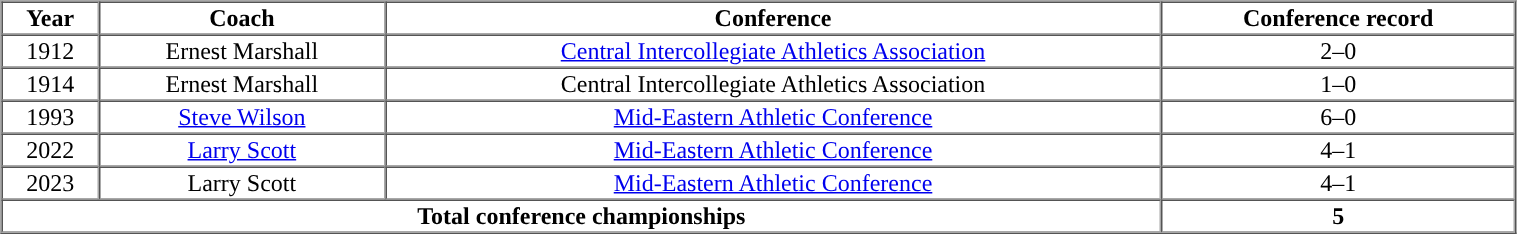<table cellpadding="1" border="1" cellspacing="0" style="text-align:center; width:80%;">
<tr>
<th>Year</th>
<th>Coach</th>
<th>Conference</th>
<th>Conference record</th>
</tr>
<tr>
<td>1912</td>
<td>Ernest Marshall</td>
<td><a href='#'>Central Intercollegiate Athletics Association</a></td>
<td>2–0</td>
</tr>
<tr>
<td>1914</td>
<td>Ernest Marshall</td>
<td>Central Intercollegiate Athletics Association</td>
<td>1–0</td>
</tr>
<tr>
<td>1993</td>
<td><a href='#'>Steve Wilson</a></td>
<td><a href='#'>Mid-Eastern Athletic Conference</a></td>
<td>6–0</td>
</tr>
<tr>
<td>2022</td>
<td><a href='#'>Larry Scott</a></td>
<td><a href='#'>Mid-Eastern Athletic Conference</a></td>
<td>4–1</td>
</tr>
<tr>
<td>2023</td>
<td>Larry Scott</td>
<td><a href='#'>Mid-Eastern Athletic Conference</a></td>
<td>4–1</td>
</tr>
<tr>
<td colspan="3"><strong>Total conference championships</strong></td>
<td colspan="2"><strong>5</strong></td>
</tr>
</table>
